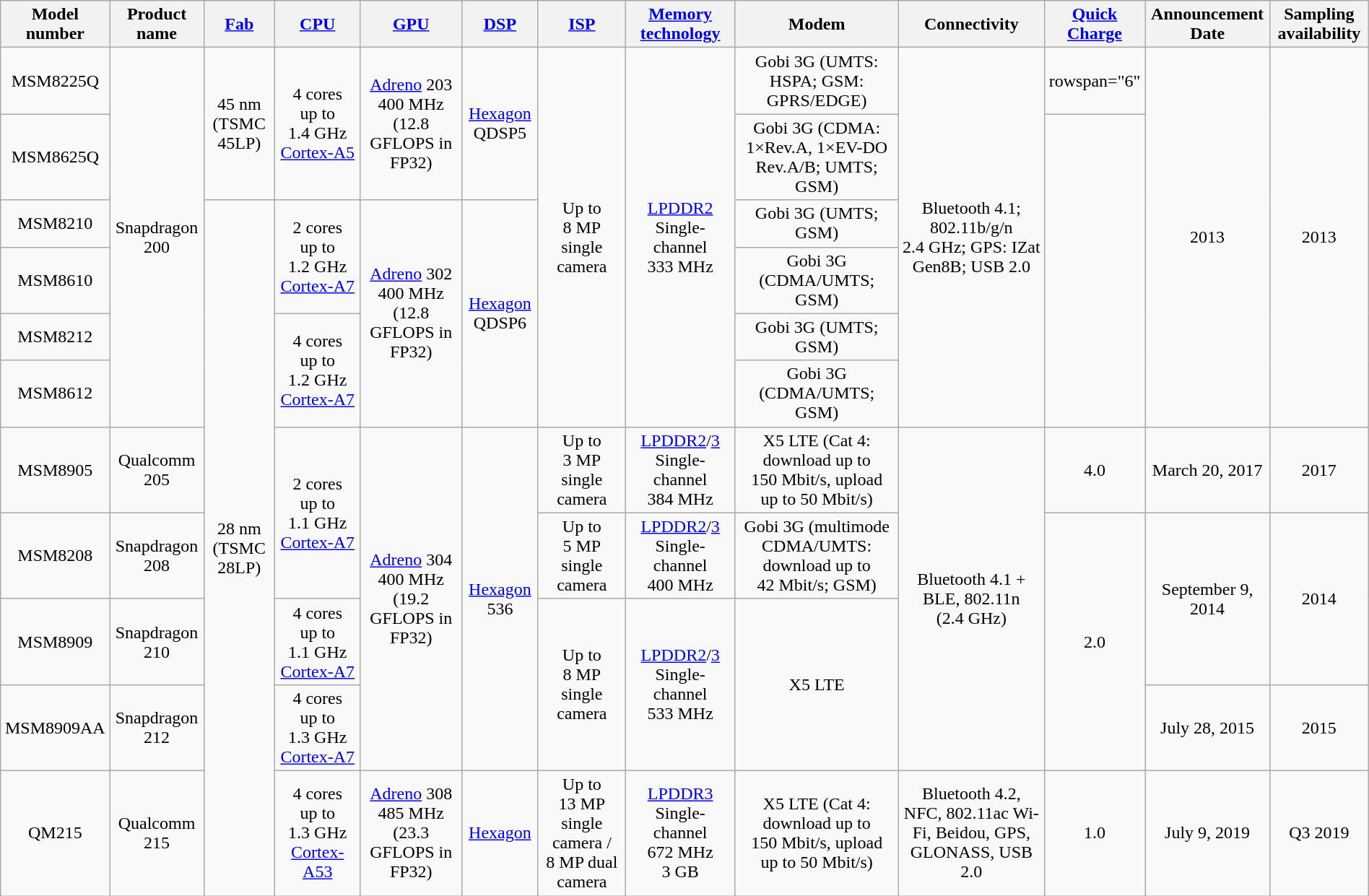<table class="wikitable sticky-header" style="width:100%; text-align:center">
<tr>
<th>Model number</th>
<th>Product name</th>
<th><a href='#'>Fab</a></th>
<th><a href='#'>CPU</a></th>
<th><a href='#'>GPU</a></th>
<th><a href='#'>DSP</a></th>
<th><a href='#'>ISP</a></th>
<th><a href='#'>Memory technology</a></th>
<th>Modem</th>
<th>Connectivity</th>
<th><a href='#'>Quick Charge</a></th>
<th>Announcement Date</th>
<th>Sampling availability</th>
</tr>
<tr>
<td>MSM8225Q</td>
<td rowspan="6">Snapdragon 200</td>
<td rowspan="2">45 nm (TSMC 45LP)</td>
<td rowspan="2">4 cores up to 1.4 GHz <a href='#'>Cortex-A5</a></td>
<td rowspan="2"><a href='#'>Adreno</a> 203 400 MHz (12.8 GFLOPS in FP32)</td>
<td rowspan="2"><a href='#'>Hexagon</a> QDSP5</td>
<td rowspan="6">Up to 8 MP single camera</td>
<td rowspan="6"><a href='#'>LPDDR2</a> Single-channel 333 MHz</td>
<td>Gobi 3G (UMTS: HSPA; GSM: GPRS/EDGE)</td>
<td rowspan="6">Bluetooth 4.1; 802.11b/g/n 2.4 GHz; GPS: IZat Gen8B; USB 2.0</td>
<td>rowspan="6" </td>
<td rowspan="6">2013</td>
<td rowspan="6">2013</td>
</tr>
<tr>
<td>MSM8625Q</td>
<td>Gobi 3G (CDMA: 1×Rev.A, 1×EV-DO Rev.A/B; UMTS; GSM)</td>
</tr>
<tr>
<td>MSM8210</td>
<td rowspan="9">28 nm (TSMC 28LP)</td>
<td rowspan="2">2 cores up to 1.2 GHz <a href='#'>Cortex-A7</a></td>
<td rowspan="4"><a href='#'>Adreno</a> 302 400 MHz (12.8 GFLOPS in FP32)</td>
<td rowspan="4"><a href='#'>Hexagon</a> QDSP6</td>
<td>Gobi 3G (UMTS; GSM)</td>
</tr>
<tr>
<td>MSM8610</td>
<td>Gobi 3G (CDMA/UMTS; GSM)</td>
</tr>
<tr>
<td>MSM8212</td>
<td rowspan="2">4 cores up to 1.2 GHz <a href='#'>Cortex-A7</a></td>
<td>Gobi 3G (UMTS; GSM)</td>
</tr>
<tr>
<td>MSM8612</td>
<td>Gobi 3G (CDMA/UMTS; GSM)</td>
</tr>
<tr>
<td>MSM8905</td>
<td>Qualcomm 205</td>
<td rowspan="2">2 cores up to 1.1 GHz <a href='#'>Cortex-A7</a></td>
<td rowspan="4"><a href='#'>Adreno</a> 304 400 MHz (19.2 GFLOPS in FP32)</td>
<td rowspan="4"><a href='#'>Hexagon</a> 536</td>
<td>Up to 3 MP single camera</td>
<td><a href='#'>LPDDR2</a>/<a href='#'>3</a> Single-channel 384 MHz</td>
<td>X5 LTE (Cat 4: download up to 150 Mbit/s, upload up to 50 Mbit/s)</td>
<td rowspan="4">Bluetooth 4.1 + BLE, 802.11n (2.4 GHz)</td>
<td>4.0</td>
<td>March 20, 2017</td>
<td>2017</td>
</tr>
<tr>
<td>MSM8208</td>
<td>Snapdragon 208</td>
<td>Up to 5 MP single camera</td>
<td><a href='#'>LPDDR2</a>/<a href='#'>3</a> Single-channel 400 MHz</td>
<td>Gobi 3G (multimode CDMA/UMTS: download up to 42 Mbit/s; GSM)</td>
<td rowspan="3">2.0</td>
<td rowspan="2">September 9, 2014</td>
<td rowspan="2">2014</td>
</tr>
<tr>
<td>MSM8909</td>
<td>Snapdragon 210</td>
<td>4 cores up to 1.1 GHz <a href='#'>Cortex-A7</a></td>
<td rowspan="2">Up to 8 MP single camera</td>
<td rowspan="2"><a href='#'>LPDDR2</a>/<a href='#'>3</a> Single-channel 533 MHz</td>
<td rowspan="2">X5 LTE</td>
</tr>
<tr>
<td>MSM8909AA</td>
<td>Snapdragon 212</td>
<td>4 cores up to 1.3 GHz <a href='#'>Cortex-A7</a></td>
<td>July 28, 2015</td>
<td>2015</td>
</tr>
<tr>
<td>QM215</td>
<td>Qualcomm 215</td>
<td>4 cores up to 1.3 GHz <a href='#'>Cortex-A53</a></td>
<td><a href='#'>Adreno</a> 308 485 MHz (23.3 GFLOPS in FP32)</td>
<td><a href='#'>Hexagon</a></td>
<td>Up to 13 MP single camera / 8 MP dual camera</td>
<td><a href='#'>LPDDR3</a> Single-channel 672 MHz 3 GB</td>
<td>X5 LTE (Cat 4: download up to 150 Mbit/s, upload up to 50 Mbit/s)</td>
<td>Bluetooth 4.2, NFC, 802.11ac Wi-Fi, Beidou, GPS, GLONASS, USB 2.0</td>
<td>1.0</td>
<td>July 9, 2019</td>
<td>Q3 2019</td>
</tr>
</table>
